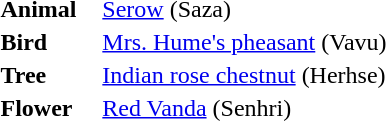<table class="toccolours" style="margin:1em; float:right; width:25%;">
<tr>
<td><strong>Animal</strong></td>
<td><a href='#'>Serow</a> (Saza)</td>
<td></td>
</tr>
<tr>
<td><strong>Bird</strong></td>
<td><a href='#'>Mrs. Hume's pheasant</a> (Vavu)</td>
<td></td>
</tr>
<tr>
<td><strong>Tree</strong></td>
<td><a href='#'>Indian rose chestnut</a> (Herhse)</td>
<td></td>
</tr>
<tr>
<td><strong>Flower</strong></td>
<td><a href='#'>Red Vanda</a> (Senhri)</td>
<td></td>
</tr>
</table>
